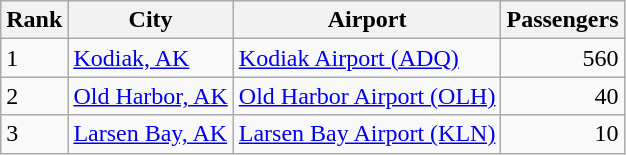<table class="wikitable">
<tr>
<th>Rank</th>
<th>City</th>
<th>Airport</th>
<th>Passengers</th>
</tr>
<tr>
<td>1</td>
<td><a href='#'>Kodiak, AK</a></td>
<td><a href='#'>Kodiak Airport (ADQ)</a></td>
<td align="right">560</td>
</tr>
<tr>
<td>2</td>
<td><a href='#'>Old Harbor, AK</a></td>
<td><a href='#'>Old Harbor Airport (OLH)</a></td>
<td align="right">40</td>
</tr>
<tr>
<td>3</td>
<td><a href='#'>Larsen Bay, AK</a></td>
<td><a href='#'>Larsen Bay Airport (KLN)</a></td>
<td align="right">10</td>
</tr>
</table>
